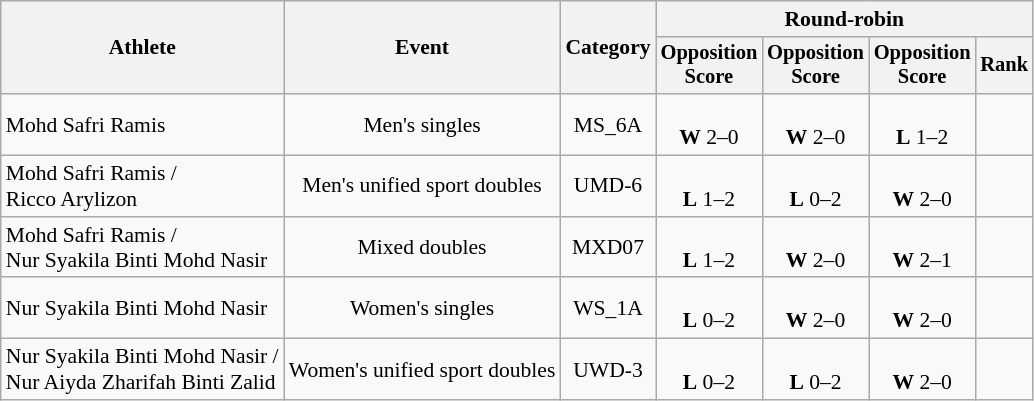<table class="wikitable" style="font-size:90%">
<tr>
<th rowspan=2>Athlete</th>
<th rowspan=2>Event</th>
<th rowspan=2>Category</th>
<th colspan=4>Round-robin</th>
</tr>
<tr style="font-size:95%">
<th>Opposition<br>Score</th>
<th>Opposition<br>Score</th>
<th>Opposition<br>Score</th>
<th>Rank</th>
</tr>
<tr align=center>
<td align=left>Mohd Safri Ramis</td>
<td>Men's singles</td>
<td>MS_6A</td>
<td><br><strong>W</strong> 2–0</td>
<td><br><strong>W</strong> 2–0</td>
<td><br><strong>L</strong> 1–2</td>
<td></td>
</tr>
<tr align=center>
<td align=left>Mohd Safri Ramis /<br>Ricco Arylizon</td>
<td>Men's unified sport doubles</td>
<td>UMD-6</td>
<td><br><strong>L</strong> 1–2</td>
<td><br><strong>L</strong> 0–2</td>
<td><br><strong>W</strong> 2–0</td>
<td></td>
</tr>
<tr align=center>
<td align=left>Mohd Safri Ramis /<br>Nur Syakila Binti Mohd Nasir</td>
<td>Mixed doubles</td>
<td>MXD07</td>
<td><br><strong>L</strong> 1–2</td>
<td><br><strong>W</strong> 2–0</td>
<td><br><strong>W</strong> 2–1</td>
<td></td>
</tr>
<tr align=center>
<td align=left>Nur Syakila Binti Mohd Nasir</td>
<td>Women's singles</td>
<td>WS_1A</td>
<td><br><strong>L</strong> 0–2</td>
<td><br><strong>W</strong> 2–0</td>
<td><br><strong>W</strong> 2–0</td>
<td></td>
</tr>
<tr align=center>
<td align=left>Nur Syakila Binti Mohd Nasir /<br>Nur Aiyda Zharifah Binti Zalid</td>
<td>Women's unified sport doubles</td>
<td>UWD-3</td>
<td><br><strong>L</strong> 0–2</td>
<td><br><strong>L</strong> 0–2</td>
<td><br><strong>W</strong> 2–0</td>
<td></td>
</tr>
</table>
